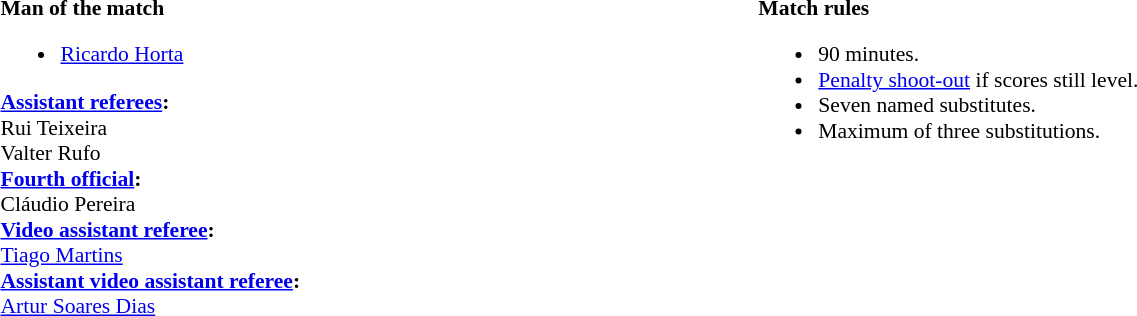<table style="width:100%; font-size:90%">
<tr>
<td><br><strong>Man of the match</strong><ul><li> <a href='#'>Ricardo Horta</a></li></ul><strong><a href='#'>Assistant referees</a>:</strong>
<br>Rui Teixeira
<br>Valter Rufo
<br><strong><a href='#'>Fourth official</a>:</strong>
<br>Cláudio Pereira
<br><strong><a href='#'>Video assistant referee</a>:</strong>
<br><a href='#'>Tiago Martins</a>
<br><strong><a href='#'>Assistant video assistant referee</a>:</strong>
<br><a href='#'>Artur Soares Dias</a></td>
<td style="width:60%; vertical-align:top"><br><strong>Match rules</strong><ul><li>90 minutes.</li><li><a href='#'>Penalty shoot-out</a> if scores still level.</li><li>Seven named substitutes.</li><li>Maximum of three substitutions.</li></ul></td>
</tr>
</table>
